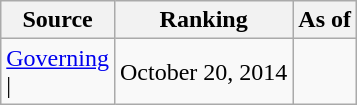<table class="wikitable" style="text-align:center">
<tr>
<th>Source</th>
<th>Ranking</th>
<th>As of</th>
</tr>
<tr>
<td align=left><a href='#'>Governing</a><br>| </td>
<td>October 20, 2014</td>
</tr>
</table>
